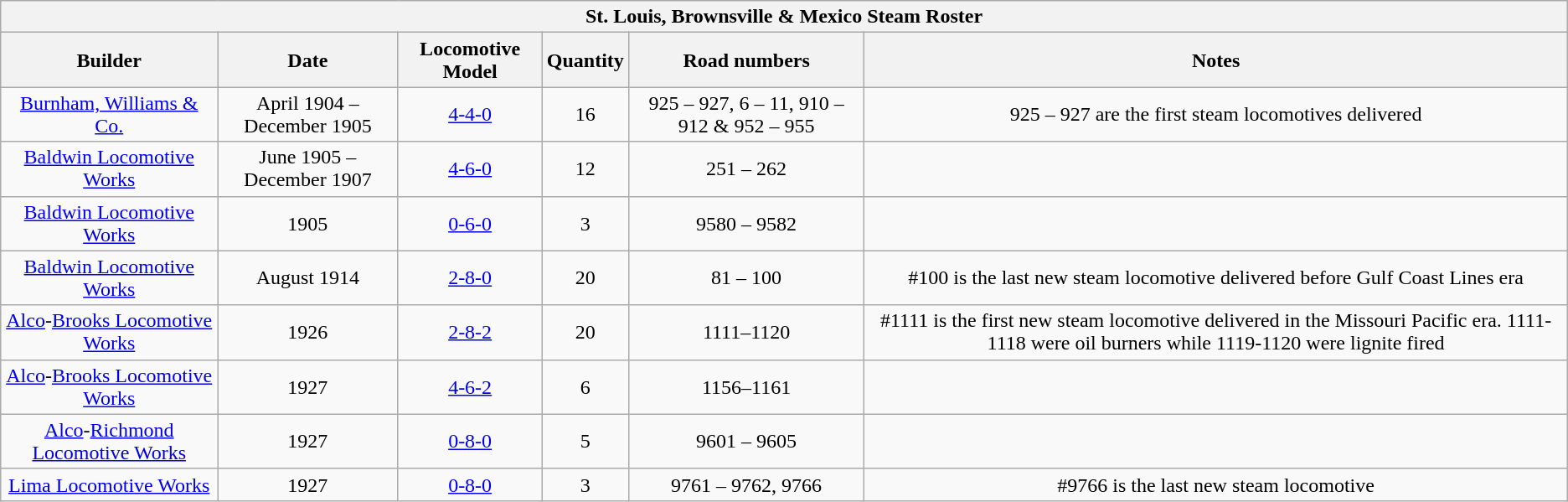<table class="wikitable">
<tr>
<th colspan="6">St. Louis, Brownsville & Mexico Steam Roster</th>
</tr>
<tr>
<th>Builder</th>
<th>Date</th>
<th>Locomotive Model</th>
<th>Quantity</th>
<th>Road numbers</th>
<th>Notes</th>
</tr>
<tr align="center">
<td><a href='#'>Burnham, Williams & Co.</a></td>
<td>April 1904 – December 1905</td>
<td><a href='#'>4-4-0</a></td>
<td>16</td>
<td>925 – 927, 6 – 11, 910 – 912 & 952 – 955</td>
<td>925 – 927 are the first steam locomotives delivered</td>
</tr>
<tr align="center">
<td><a href='#'>Baldwin Locomotive Works</a></td>
<td>June 1905 – December 1907</td>
<td><a href='#'>4-6-0</a></td>
<td>12</td>
<td>251 – 262</td>
<td></td>
</tr>
<tr align="center">
<td><a href='#'>Baldwin Locomotive Works</a></td>
<td>1905</td>
<td><a href='#'>0-6-0</a></td>
<td>3</td>
<td>9580 – 9582</td>
<td></td>
</tr>
<tr align="center">
<td><a href='#'>Baldwin Locomotive Works</a></td>
<td>August 1914</td>
<td><a href='#'>2-8-0</a></td>
<td>20</td>
<td>81 – 100</td>
<td>#100 is the last new steam locomotive delivered before Gulf Coast Lines era</td>
</tr>
<tr align="center">
<td><a href='#'>Alco</a>-<a href='#'>Brooks Locomotive Works</a></td>
<td>1926</td>
<td><a href='#'>2-8-2</a></td>
<td>20</td>
<td>1111–1120</td>
<td>#1111 is the first new steam locomotive delivered in the Missouri Pacific era. 1111-1118 were oil burners while 1119-1120 were lignite fired</td>
</tr>
<tr align="center">
<td><a href='#'>Alco</a>-<a href='#'>Brooks Locomotive Works</a></td>
<td>1927</td>
<td><a href='#'>4-6-2</a></td>
<td>6</td>
<td>1156–1161</td>
<td></td>
</tr>
<tr align="center">
<td><a href='#'>Alco</a>-<a href='#'>Richmond Locomotive Works</a></td>
<td>1927</td>
<td><a href='#'>0-8-0</a></td>
<td>5</td>
<td>9601 – 9605</td>
<td></td>
</tr>
<tr align="center">
<td><a href='#'>Lima Locomotive Works</a></td>
<td>1927</td>
<td><a href='#'>0-8-0</a></td>
<td>3</td>
<td>9761 – 9762, 9766</td>
<td>#9766 is the last new steam locomotive</td>
</tr>
</table>
